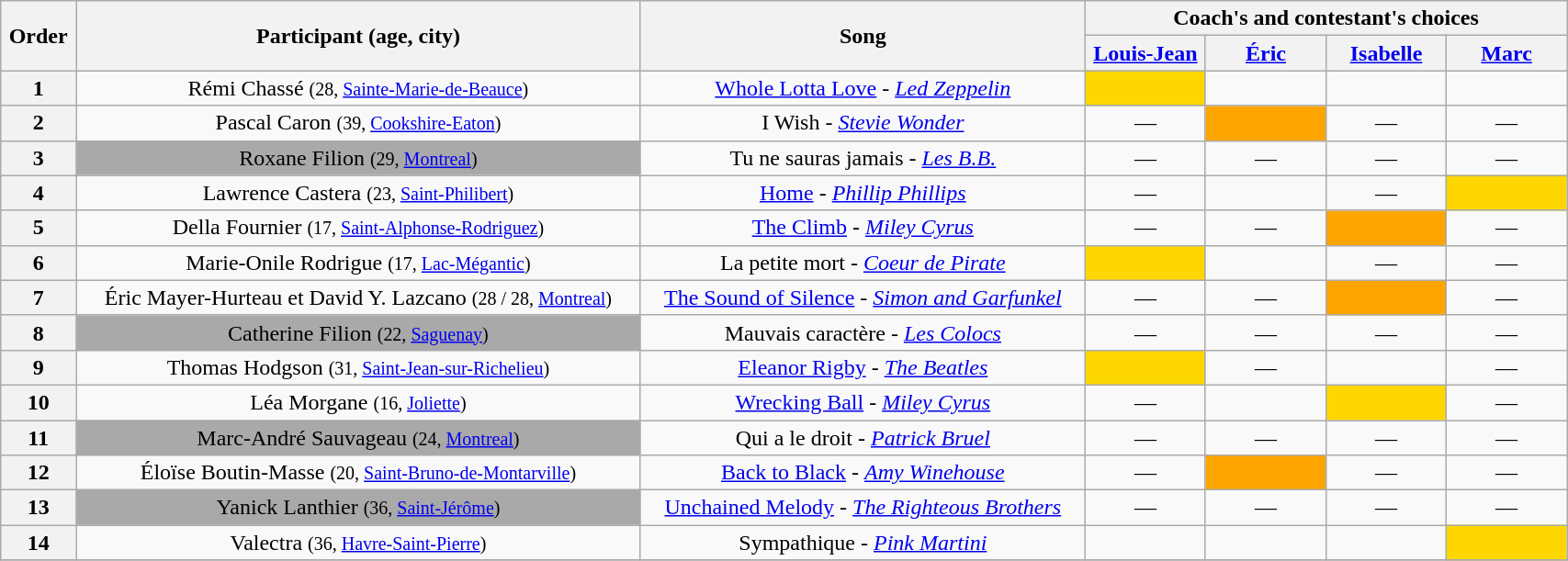<table class="wikitable plainrowheaders"  style="text-align:center; width:90%;">
<tr>
<th scope="col" rowspan="2">Order</th>
<th scope="col" rowspan="2">Participant (age, city)</th>
<th scope="col" rowspan="2">Song</th>
<th colspan="4">Coach's and contestant's choices</th>
</tr>
<tr>
<th style="width:5em;"><a href='#'>Louis-Jean</a></th>
<th style="width:5em;"><a href='#'>Éric</a></th>
<th style="width:5em;"><a href='#'>Isabelle</a></th>
<th style="width:5em;"><a href='#'>Marc</a></th>
</tr>
<tr>
<th scope=col>1</th>
<td>Rémi Chassé <small>(28, <a href='#'>Sainte-Marie-de-Beauce</a>)</small></td>
<td><a href='#'>Whole Lotta Love</a> - <em><a href='#'>Led Zeppelin</a></em></td>
<td style="background:gold;text-align:center;"></td>
<td></td>
<td></td>
<td></td>
</tr>
<tr>
<th scope=col>2</th>
<td>Pascal Caron <small>(39, <a href='#'>Cookshire-Eaton</a>)</small></td>
<td>I Wish - <em><a href='#'>Stevie Wonder</a></em></td>
<td>—</td>
<td style="background:orange;text-align:center;"></td>
<td>—</td>
<td>—</td>
</tr>
<tr>
<th scope=col>3</th>
<td style="background:darkgrey;text-align:center;">Roxane Filion <small>(29, <a href='#'>Montreal</a>)</small></td>
<td>Tu ne sauras jamais - <em><a href='#'>Les B.B.</a></em></td>
<td>—</td>
<td>—</td>
<td>—</td>
<td>—</td>
</tr>
<tr>
<th scope=col>4</th>
<td>Lawrence Castera <small>(23, <a href='#'>Saint-Philibert</a>)</small></td>
<td><a href='#'>Home</a> - <em><a href='#'>Phillip Phillips</a></em></td>
<td>—</td>
<td></td>
<td>—</td>
<td style="background:gold;text-align:center;"></td>
</tr>
<tr>
<th scope=col>5</th>
<td>Della Fournier <small>(17, <a href='#'>Saint-Alphonse-Rodriguez</a>)</small></td>
<td><a href='#'>The Climb</a> - <em><a href='#'>Miley Cyrus</a></em></td>
<td>—</td>
<td>—</td>
<td style="background:orange;text-align:center;"></td>
<td>—</td>
</tr>
<tr>
<th scope=col>6</th>
<td>Marie-Onile Rodrigue <small>(17, <a href='#'>Lac-Mégantic</a>)</small></td>
<td>La petite mort - <em><a href='#'>Coeur de Pirate</a></em></td>
<td style="background:gold;text-align:center;"></td>
<td></td>
<td>—</td>
<td>—</td>
</tr>
<tr>
<th scope=col>7</th>
<td>Éric Mayer-Hurteau et David Y. Lazcano <small>(28 / 28, <a href='#'>Montreal</a>)</small></td>
<td><a href='#'>The Sound of Silence</a> - <em><a href='#'>Simon and Garfunkel</a></em></td>
<td>—</td>
<td>—</td>
<td style="background:orange;text-align:center;"></td>
<td>—</td>
</tr>
<tr>
<th scope=col>8</th>
<td style="background:darkgrey;text-align:center;">Catherine Filion <small>(22, <a href='#'>Saguenay</a>)</small></td>
<td>Mauvais caractère - <em><a href='#'>Les Colocs</a></em></td>
<td>—</td>
<td>—</td>
<td>—</td>
<td>—</td>
</tr>
<tr>
<th scope=col>9</th>
<td>Thomas Hodgson <small>(31, <a href='#'>Saint-Jean-sur-Richelieu</a>)</small></td>
<td><a href='#'>Eleanor Rigby</a> - <em><a href='#'>The Beatles</a></em></td>
<td style="background:gold;text-align:center;"></td>
<td>—</td>
<td></td>
<td>—</td>
</tr>
<tr>
<th scope=col>10</th>
<td>Léa Morgane <small>(16, <a href='#'>Joliette</a>)</small></td>
<td><a href='#'>Wrecking Ball</a> - <em><a href='#'>Miley Cyrus</a></em></td>
<td>—</td>
<td></td>
<td style="background:gold;text-align:center;"></td>
<td>—</td>
</tr>
<tr>
<th scope=col>11</th>
<td style="background:darkgrey;text-align:center;">Marc-André Sauvageau <small>(24, <a href='#'>Montreal</a>)</small></td>
<td>Qui a le droit - <em><a href='#'>Patrick Bruel</a></em></td>
<td>—</td>
<td>—</td>
<td>—</td>
<td>—</td>
</tr>
<tr>
<th scope=col>12</th>
<td>Éloïse Boutin-Masse <small>(20, <a href='#'>Saint-Bruno-de-Montarville</a>)</small></td>
<td><a href='#'>Back to Black</a> - <em><a href='#'>Amy Winehouse</a></em></td>
<td>—</td>
<td style="background:orange;text-align:center;"></td>
<td>—</td>
<td>—</td>
</tr>
<tr>
<th scope=col>13</th>
<td style="background:darkgrey;text-align:center;">Yanick Lanthier <small>(36, <a href='#'>Saint-Jérôme</a>)</small></td>
<td><a href='#'>Unchained Melody</a> - <em><a href='#'>The Righteous Brothers</a></em></td>
<td>—</td>
<td>—</td>
<td>—</td>
<td>—</td>
</tr>
<tr>
<th scope=col>14</th>
<td>Valectra <small>(36, <a href='#'>Havre-Saint-Pierre</a>)</small></td>
<td>Sympathique - <em><a href='#'>Pink Martini</a></em></td>
<td></td>
<td></td>
<td></td>
<td style="background:gold;text-align:center;"></td>
</tr>
<tr>
</tr>
</table>
